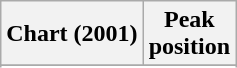<table class="wikitable sortable plainrowheaders" style="text-align:center">
<tr>
<th scope="col">Chart (2001)</th>
<th scope="col">Peak<br>position</th>
</tr>
<tr>
</tr>
<tr>
</tr>
<tr>
</tr>
</table>
